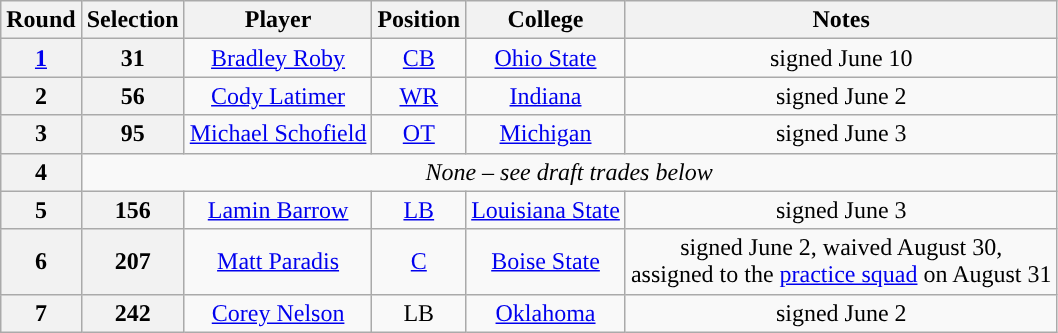<table class="wikitable" style="text-align:center">
<tr>
<th>Round</th>
<th>Selection</th>
<th>Player</th>
<th>Position</th>
<th>College</th>
<th>Notes</th>
</tr>
<tr>
<th><a href='#'>1</a></th>
<th>31</th>
<td><a href='#'>Bradley Roby</a></td>
<td><a href='#'>CB</a></td>
<td><a href='#'>Ohio State</a></td>
<td>signed June 10</td>
</tr>
<tr>
<th>2</th>
<th>56</th>
<td><a href='#'>Cody Latimer</a></td>
<td><a href='#'>WR</a></td>
<td><a href='#'>Indiana</a></td>
<td>signed June 2</td>
</tr>
<tr>
<th>3</th>
<th>95</th>
<td><a href='#'>Michael Schofield</a></td>
<td><a href='#'>OT</a></td>
<td><a href='#'>Michigan</a></td>
<td>signed June 3</td>
</tr>
<tr>
<th>4</th>
<td colspan="5"><em>None – see draft trades below</em></td>
</tr>
<tr>
<th>5</th>
<th>156</th>
<td><a href='#'>Lamin Barrow</a></td>
<td><a href='#'>LB</a></td>
<td><a href='#'>Louisiana State</a></td>
<td>signed June 3</td>
</tr>
<tr>
<th>6</th>
<th>207</th>
<td><a href='#'>Matt Paradis</a></td>
<td><a href='#'>C</a></td>
<td><a href='#'>Boise State</a></td>
<td>signed June 2, waived August 30,<br>assigned to the <a href='#'>practice squad</a> on August 31</td>
</tr>
<tr>
<th>7</th>
<th>242</th>
<td><a href='#'>Corey Nelson</a></td>
<td>LB</td>
<td><a href='#'>Oklahoma</a></td>
<td>signed June 2</td>
</tr>
</table>
